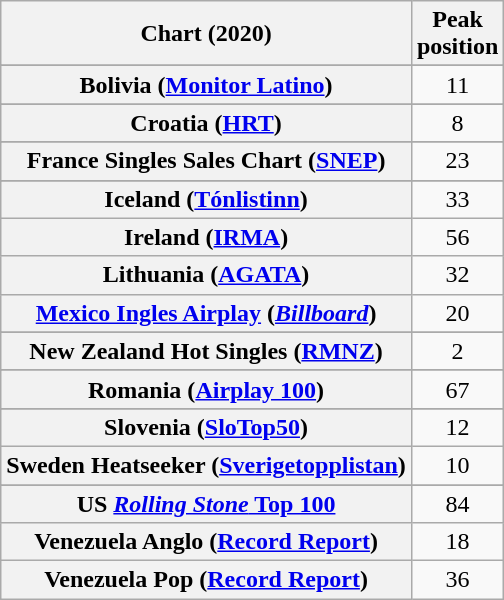<table class="wikitable sortable plainrowheaders" style="text-align:center">
<tr>
<th scope="col">Chart (2020)</th>
<th scope="col">Peak<br>position</th>
</tr>
<tr>
</tr>
<tr>
</tr>
<tr>
</tr>
<tr>
<th scope="row">Bolivia (<a href='#'>Monitor Latino</a>)</th>
<td>11</td>
</tr>
<tr>
</tr>
<tr>
</tr>
<tr>
</tr>
<tr>
</tr>
<tr>
<th scope="row">Croatia (<a href='#'>HRT</a>)</th>
<td>8</td>
</tr>
<tr>
</tr>
<tr>
</tr>
<tr>
<th scope="row">France Singles Sales Chart (<a href='#'>SNEP</a>)</th>
<td>23</td>
</tr>
<tr>
</tr>
<tr>
</tr>
<tr>
</tr>
<tr>
<th scope="row">Iceland (<a href='#'>Tónlistinn</a>)</th>
<td>33</td>
</tr>
<tr>
<th scope="row">Ireland (<a href='#'>IRMA</a>)</th>
<td>56</td>
</tr>
<tr>
<th scope="row">Lithuania (<a href='#'>AGATA</a>)</th>
<td>32</td>
</tr>
<tr>
<th scope="row"><a href='#'>Mexico Ingles Airplay</a> (<em><a href='#'>Billboard</a></em>)</th>
<td>20</td>
</tr>
<tr>
</tr>
<tr>
</tr>
<tr>
<th scope="row">New Zealand Hot Singles (<a href='#'>RMNZ</a>)</th>
<td>2</td>
</tr>
<tr>
</tr>
<tr>
</tr>
<tr>
<th scope="row">Romania (<a href='#'>Airplay 100</a>)</th>
<td>67</td>
</tr>
<tr>
</tr>
<tr>
</tr>
<tr>
</tr>
<tr>
<th scope="row">Slovenia (<a href='#'>SloTop50</a>)</th>
<td>12</td>
</tr>
<tr>
<th scope="row">Sweden Heatseeker (<a href='#'>Sverigetopplistan</a>)</th>
<td>10</td>
</tr>
<tr>
</tr>
<tr>
</tr>
<tr>
</tr>
<tr>
</tr>
<tr>
</tr>
<tr>
</tr>
<tr>
</tr>
<tr>
</tr>
<tr>
</tr>
<tr>
<th scope="row">US <a href='#'><em>Rolling Stone</em> Top 100</a></th>
<td>84</td>
</tr>
<tr>
<th scope="row">Venezuela Anglo (<a href='#'>Record Report</a>)</th>
<td>18</td>
</tr>
<tr>
<th scope="row">Venezuela Pop (<a href='#'>Record Report</a>)</th>
<td>36</td>
</tr>
</table>
